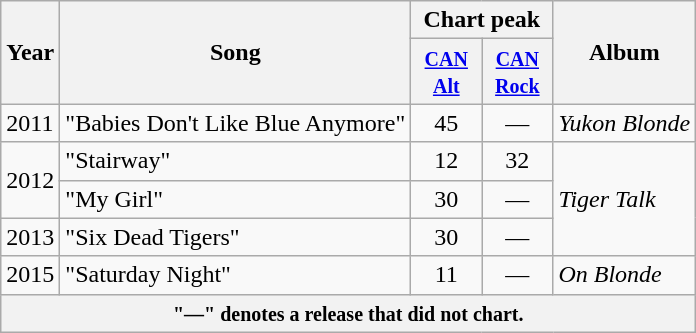<table class="wikitable">
<tr>
<th rowspan="2">Year</th>
<th rowspan="2">Song</th>
<th colspan="2">Chart peak</th>
<th rowspan="2">Album</th>
</tr>
<tr>
<th style="width:40px;"><small><a href='#'>CAN<br>Alt</a></small><br></th>
<th style="width:40px;"><small><a href='#'>CAN<br>Rock</a></small><br></th>
</tr>
<tr>
<td>2011</td>
<td>"Babies Don't Like Blue Anymore"</td>
<td style="text-align:center;">45</td>
<td style="text-align:center;">—</td>
<td><em>Yukon Blonde</em></td>
</tr>
<tr>
<td rowspan="2">2012</td>
<td>"Stairway"</td>
<td style="text-align:center;">12</td>
<td style="text-align:center;">32</td>
<td rowspan="3"><em>Tiger Talk</em></td>
</tr>
<tr>
<td>"My Girl"</td>
<td style="text-align:center;">30</td>
<td style="text-align:center;">—</td>
</tr>
<tr>
<td>2013</td>
<td>"Six Dead Tigers"</td>
<td style="text-align:center;">30</td>
<td style="text-align:center;">—</td>
</tr>
<tr>
<td>2015</td>
<td>"Saturday Night"</td>
<td style="text-align:center;">11</td>
<td style="text-align:center;">—</td>
<td><em>On Blonde</em></td>
</tr>
<tr>
<th colspan="10"><small>"—" denotes a release that did not chart.</small></th>
</tr>
</table>
